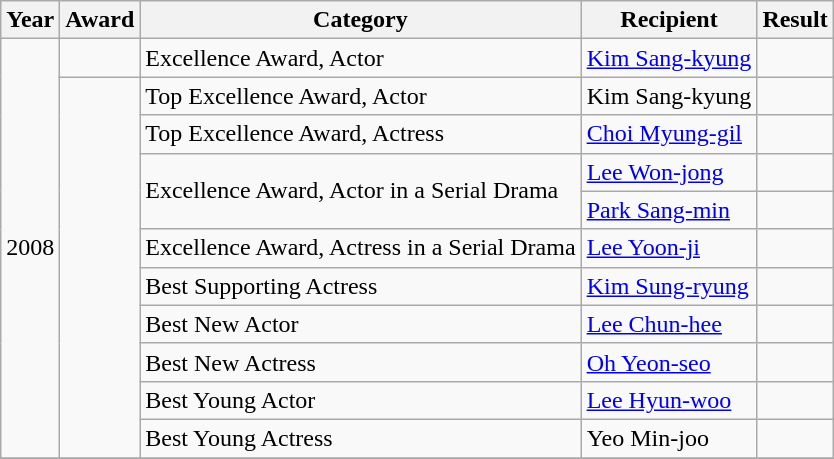<table class="wikitable">
<tr>
<th>Year</th>
<th>Award</th>
<th>Category</th>
<th>Recipient</th>
<th>Result</th>
</tr>
<tr>
<td rowspan="11">2008</td>
<td></td>
<td>Excellence Award, Actor</td>
<td><a href='#'>Kim Sang-kyung</a></td>
<td></td>
</tr>
<tr>
<td rowspan="10"></td>
<td>Top Excellence Award, Actor</td>
<td>Kim Sang-kyung</td>
<td></td>
</tr>
<tr>
<td>Top Excellence Award, Actress</td>
<td><a href='#'>Choi Myung-gil</a></td>
<td></td>
</tr>
<tr>
<td rowspan="2">Excellence Award, Actor in a Serial Drama</td>
<td><a href='#'>Lee Won-jong</a></td>
<td></td>
</tr>
<tr>
<td><a href='#'>Park Sang-min</a></td>
<td></td>
</tr>
<tr>
<td>Excellence Award, Actress in a Serial Drama</td>
<td><a href='#'>Lee Yoon-ji</a></td>
<td></td>
</tr>
<tr>
<td>Best Supporting Actress</td>
<td><a href='#'>Kim Sung-ryung</a></td>
<td></td>
</tr>
<tr>
<td>Best New Actor</td>
<td><a href='#'>Lee Chun-hee</a></td>
<td></td>
</tr>
<tr>
<td>Best New Actress</td>
<td><a href='#'>Oh Yeon-seo</a></td>
<td></td>
</tr>
<tr>
<td>Best Young Actor</td>
<td><a href='#'>Lee Hyun-woo</a></td>
<td></td>
</tr>
<tr>
<td>Best Young Actress</td>
<td>Yeo Min-joo</td>
<td></td>
</tr>
<tr>
</tr>
</table>
